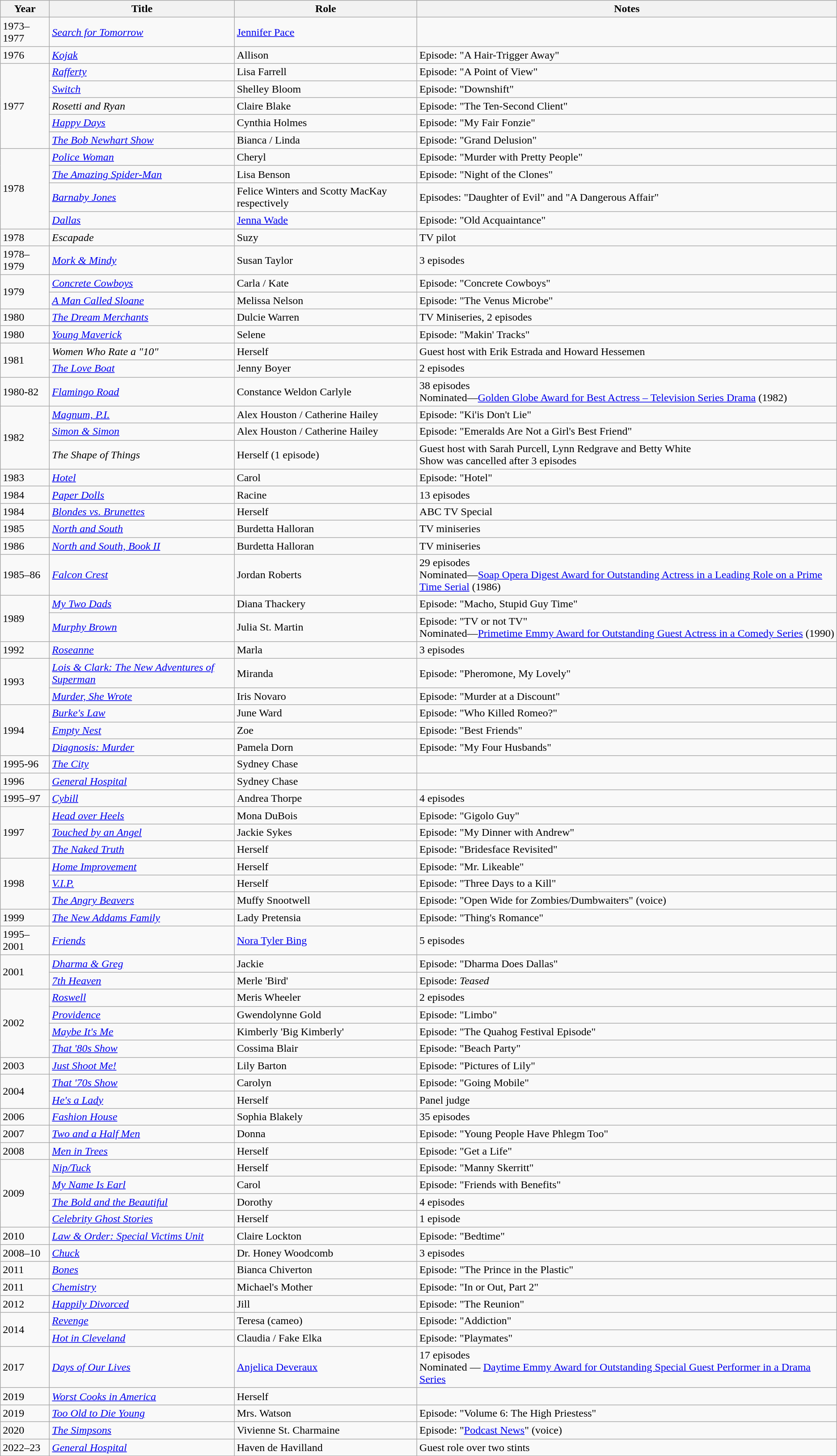<table class="wikitable sortable">
<tr>
<th>Year</th>
<th>Title</th>
<th>Role</th>
<th class="unsortable">Notes</th>
</tr>
<tr>
<td>1973–1977</td>
<td><em><a href='#'>Search for Tomorrow</a></em></td>
<td><a href='#'>Jennifer Pace</a></td>
<td></td>
</tr>
<tr>
<td>1976</td>
<td><em><a href='#'>Kojak</a></em></td>
<td>Allison</td>
<td>Episode: "A Hair-Trigger Away"</td>
</tr>
<tr>
<td rowspan=5>1977</td>
<td><em><a href='#'>Rafferty</a></em></td>
<td>Lisa Farrell</td>
<td>Episode: "A Point of View"</td>
</tr>
<tr>
<td><em><a href='#'>Switch</a></em></td>
<td>Shelley Bloom</td>
<td>Episode: "Downshift"</td>
</tr>
<tr>
<td><em>Rosetti and Ryan</em></td>
<td>Claire Blake</td>
<td>Episode: "The Ten-Second Client"</td>
</tr>
<tr>
<td><em><a href='#'>Happy Days</a></em></td>
<td>Cynthia Holmes</td>
<td>Episode: "My Fair Fonzie"</td>
</tr>
<tr>
<td><em><a href='#'>The Bob Newhart Show</a></em></td>
<td>Bianca / Linda</td>
<td>Episode: "Grand Delusion"</td>
</tr>
<tr>
<td rowspan=4>1978</td>
<td><em><a href='#'>Police Woman</a></em></td>
<td>Cheryl</td>
<td>Episode: "Murder with Pretty People"</td>
</tr>
<tr>
<td><em><a href='#'>The Amazing Spider-Man</a></em></td>
<td>Lisa Benson</td>
<td>Episode: "Night of the Clones"</td>
</tr>
<tr>
<td><em><a href='#'>Barnaby Jones</a></em></td>
<td>Felice Winters and Scotty MacKay respectively</td>
<td>Episodes: "Daughter of Evil" and "A Dangerous Affair"</td>
</tr>
<tr>
<td><em><a href='#'>Dallas</a></em></td>
<td><a href='#'>Jenna Wade</a></td>
<td>Episode: "Old Acquaintance"</td>
</tr>
<tr>
<td>1978</td>
<td><em>Escapade</em></td>
<td>Suzy</td>
<td>TV pilot</td>
</tr>
<tr>
<td>1978–1979</td>
<td><em><a href='#'>Mork & Mindy</a></em></td>
<td>Susan Taylor</td>
<td>3 episodes</td>
</tr>
<tr>
<td rowspan=2>1979</td>
<td><em><a href='#'>Concrete Cowboys</a></em></td>
<td>Carla / Kate</td>
<td>Episode: "Concrete Cowboys"</td>
</tr>
<tr>
<td><em><a href='#'>A Man Called Sloane</a></em></td>
<td>Melissa Nelson</td>
<td>Episode: "The Venus Microbe"</td>
</tr>
<tr>
<td>1980</td>
<td><em><a href='#'>The Dream Merchants</a></em></td>
<td>Dulcie Warren</td>
<td>TV Miniseries, 2 episodes</td>
</tr>
<tr>
<td>1980</td>
<td><em><a href='#'>Young Maverick</a></em></td>
<td>Selene</td>
<td>Episode: "Makin' Tracks"</td>
</tr>
<tr>
<td rowspan=2>1981</td>
<td><em>Women Who Rate a "10"</em></td>
<td>Herself</td>
<td>Guest host with Erik Estrada and Howard Hessemen</td>
</tr>
<tr>
<td><em><a href='#'>The Love Boat</a></em></td>
<td>Jenny Boyer</td>
<td>2 episodes</td>
</tr>
<tr>
<td>1980-82</td>
<td><em><a href='#'>Flamingo Road</a></em></td>
<td>Constance Weldon Carlyle</td>
<td>38 episodes<br>Nominated—<a href='#'>Golden Globe Award for Best Actress – Television Series Drama</a> (1982)</td>
</tr>
<tr>
<td rowspan=3>1982</td>
<td><em><a href='#'>Magnum, P.I.</a></em></td>
<td>Alex Houston / Catherine Hailey</td>
<td>Episode: "Ki'is Don't Lie"</td>
</tr>
<tr>
<td><em><a href='#'>Simon & Simon</a></em></td>
<td>Alex Houston / Catherine Hailey</td>
<td>Episode: "Emeralds Are Not a Girl's Best Friend"</td>
</tr>
<tr>
<td><em>The Shape of Things</em></td>
<td>Herself (1 episode)</td>
<td>Guest host with Sarah Purcell, Lynn Redgrave and Betty White<br>Show was cancelled after 3 episodes</td>
</tr>
<tr>
<td>1983</td>
<td><em><a href='#'>Hotel</a></em></td>
<td>Carol</td>
<td>Episode: "Hotel"</td>
</tr>
<tr>
<td>1984</td>
<td><em><a href='#'>Paper Dolls</a></em></td>
<td>Racine</td>
<td>13 episodes</td>
</tr>
<tr>
<td>1984</td>
<td><em><a href='#'>Blondes vs. Brunettes</a></em></td>
<td>Herself</td>
<td>ABC TV Special</td>
</tr>
<tr>
<td>1985</td>
<td><em><a href='#'>North and South</a></em></td>
<td>Burdetta Halloran</td>
<td>TV miniseries</td>
</tr>
<tr>
<td>1986</td>
<td><em><a href='#'>North and South, Book II</a></em></td>
<td>Burdetta Halloran</td>
<td>TV miniseries</td>
</tr>
<tr>
<td>1985–86</td>
<td><em><a href='#'>Falcon Crest</a></em></td>
<td>Jordan Roberts</td>
<td>29 episodes<br>Nominated—<a href='#'>Soap Opera Digest Award for Outstanding Actress in a Leading Role on a Prime Time Serial</a> (1986)</td>
</tr>
<tr>
<td rowspan=2>1989</td>
<td><em><a href='#'>My Two Dads</a></em></td>
<td>Diana Thackery</td>
<td>Episode: "Macho, Stupid Guy Time"</td>
</tr>
<tr>
<td><em><a href='#'>Murphy Brown</a></em></td>
<td>Julia St. Martin</td>
<td>Episode: "TV or not TV"<br>Nominated—<a href='#'>Primetime Emmy Award for Outstanding Guest Actress in a Comedy Series</a> (1990)</td>
</tr>
<tr>
<td>1992</td>
<td><em><a href='#'>Roseanne</a></em></td>
<td>Marla</td>
<td>3 episodes</td>
</tr>
<tr>
<td rowspan=2>1993</td>
<td><em><a href='#'>Lois & Clark: The New Adventures of Superman</a></em></td>
<td>Miranda</td>
<td>Episode: "Pheromone, My Lovely"</td>
</tr>
<tr>
<td><em><a href='#'>Murder, She Wrote</a></em></td>
<td>Iris Novaro</td>
<td>Episode: "Murder at a Discount"</td>
</tr>
<tr>
<td rowspan=3>1994</td>
<td><em><a href='#'>Burke's Law</a></em></td>
<td>June Ward</td>
<td>Episode: "Who Killed Romeo?"</td>
</tr>
<tr>
<td><em><a href='#'>Empty Nest</a></em></td>
<td>Zoe</td>
<td>Episode: "Best Friends"</td>
</tr>
<tr>
<td><em><a href='#'>Diagnosis: Murder</a></em></td>
<td>Pamela Dorn</td>
<td>Episode: "My Four Husbands"</td>
</tr>
<tr>
<td>1995-96</td>
<td><em><a href='#'>The City</a></em></td>
<td>Sydney Chase</td>
<td></td>
</tr>
<tr>
<td>1996</td>
<td><em><a href='#'>General Hospital</a></em></td>
<td>Sydney Chase</td>
<td></td>
</tr>
<tr>
<td>1995–97</td>
<td><em><a href='#'>Cybill</a></em></td>
<td>Andrea Thorpe</td>
<td>4 episodes</td>
</tr>
<tr>
<td rowspan=3>1997</td>
<td><em><a href='#'>Head over Heels</a></em></td>
<td>Mona DuBois</td>
<td>Episode: "Gigolo Guy"</td>
</tr>
<tr>
<td><em><a href='#'>Touched by an Angel</a></em></td>
<td>Jackie Sykes</td>
<td>Episode: "My Dinner with Andrew"</td>
</tr>
<tr>
<td><em><a href='#'>The Naked Truth</a></em></td>
<td>Herself</td>
<td>Episode: "Bridesface Revisited"</td>
</tr>
<tr>
<td rowspan=3>1998</td>
<td><em><a href='#'>Home Improvement</a></em></td>
<td>Herself</td>
<td>Episode: "Mr. Likeable"</td>
</tr>
<tr>
<td><em><a href='#'>V.I.P.</a></em></td>
<td>Herself</td>
<td>Episode: "Three Days to a Kill"</td>
</tr>
<tr>
<td><em><a href='#'>The Angry Beavers</a></em></td>
<td>Muffy Snootwell</td>
<td>Episode: "Open Wide for Zombies/Dumbwaiters" (voice)</td>
</tr>
<tr>
<td>1999</td>
<td><em><a href='#'>The New Addams Family</a></em></td>
<td>Lady Pretensia</td>
<td>Episode: "Thing's Romance"</td>
</tr>
<tr>
<td>1995–2001</td>
<td><em><a href='#'>Friends</a></em></td>
<td><a href='#'>Nora Tyler Bing</a></td>
<td>5 episodes</td>
</tr>
<tr>
<td rowspan=2>2001</td>
<td><em><a href='#'>Dharma & Greg</a></em></td>
<td>Jackie</td>
<td>Episode: "Dharma Does Dallas"</td>
</tr>
<tr>
<td><em><a href='#'>7th Heaven</a></em></td>
<td>Merle 'Bird'</td>
<td>Episode: <em>Teased</em></td>
</tr>
<tr>
<td rowspan=4>2002</td>
<td><em><a href='#'>Roswell</a></em></td>
<td>Meris Wheeler</td>
<td>2 episodes</td>
</tr>
<tr>
<td><em><a href='#'>Providence</a></em></td>
<td>Gwendolynne Gold</td>
<td>Episode: "Limbo"</td>
</tr>
<tr>
<td><em><a href='#'>Maybe It's Me</a></em></td>
<td>Kimberly 'Big Kimberly'</td>
<td>Episode: "The Quahog Festival Episode"</td>
</tr>
<tr>
<td><em><a href='#'>That '80s Show</a></em></td>
<td>Cossima Blair</td>
<td>Episode: "Beach Party"</td>
</tr>
<tr>
<td>2003</td>
<td><em><a href='#'>Just Shoot Me!</a></em></td>
<td>Lily Barton</td>
<td>Episode: "Pictures of Lily"</td>
</tr>
<tr>
<td rowspan=2>2004</td>
<td><em><a href='#'>That '70s Show</a></em></td>
<td>Carolyn</td>
<td>Episode: "Going Mobile"</td>
</tr>
<tr>
<td><em><a href='#'>He's a Lady</a></em></td>
<td>Herself</td>
<td>Panel judge</td>
</tr>
<tr>
<td>2006</td>
<td><em><a href='#'>Fashion House</a></em></td>
<td>Sophia Blakely</td>
<td>35 episodes</td>
</tr>
<tr>
<td>2007</td>
<td><em><a href='#'>Two and a Half Men</a></em></td>
<td>Donna</td>
<td>Episode: "Young People Have Phlegm Too"</td>
</tr>
<tr>
<td>2008</td>
<td><em><a href='#'>Men in Trees</a></em></td>
<td>Herself</td>
<td>Episode: "Get a Life"</td>
</tr>
<tr>
<td rowspan=4>2009</td>
<td><em><a href='#'>Nip/Tuck</a></em></td>
<td>Herself</td>
<td>Episode: "Manny Skerritt"</td>
</tr>
<tr>
<td><em><a href='#'>My Name Is Earl</a></em></td>
<td>Carol</td>
<td>Episode: "Friends with Benefits"</td>
</tr>
<tr>
<td><em><a href='#'>The Bold and the Beautiful</a></em></td>
<td>Dorothy</td>
<td>4 episodes</td>
</tr>
<tr>
<td><em><a href='#'>Celebrity Ghost Stories</a></em></td>
<td>Herself</td>
<td>1 episode</td>
</tr>
<tr>
<td>2010</td>
<td><em><a href='#'>Law & Order: Special Victims Unit</a></em></td>
<td>Claire Lockton</td>
<td>Episode: "Bedtime"</td>
</tr>
<tr>
<td>2008–10</td>
<td><em><a href='#'>Chuck</a></em></td>
<td>Dr. Honey Woodcomb</td>
<td>3 episodes</td>
</tr>
<tr>
<td>2011</td>
<td><em><a href='#'>Bones</a></em></td>
<td>Bianca Chiverton</td>
<td>Episode: "The Prince in the Plastic"</td>
</tr>
<tr>
<td>2011</td>
<td><em><a href='#'>Chemistry</a></em></td>
<td>Michael's Mother</td>
<td>Episode: "In or Out, Part 2"</td>
</tr>
<tr>
<td>2012</td>
<td><em><a href='#'>Happily Divorced</a></em></td>
<td>Jill</td>
<td>Episode: "The Reunion"</td>
</tr>
<tr>
<td rowspan=2>2014</td>
<td><em><a href='#'>Revenge</a></em></td>
<td>Teresa (cameo)</td>
<td>Episode: "Addiction"</td>
</tr>
<tr>
<td><em><a href='#'>Hot in Cleveland</a></em></td>
<td>Claudia / Fake Elka</td>
<td>Episode: "Playmates"</td>
</tr>
<tr>
<td>2017</td>
<td><em><a href='#'>Days of Our Lives</a></em></td>
<td><a href='#'>Anjelica Deveraux</a></td>
<td>17 episodes<br>Nominated — <a href='#'>Daytime Emmy Award for Outstanding Special Guest Performer in a Drama Series</a></td>
</tr>
<tr>
<td>2019</td>
<td><em><a href='#'>Worst Cooks in America</a></em></td>
<td>Herself</td>
<td></td>
</tr>
<tr>
<td>2019</td>
<td><em><a href='#'>Too Old to Die Young</a></em></td>
<td>Mrs. Watson</td>
<td>Episode: "Volume 6: The High Priestess"</td>
</tr>
<tr>
<td>2020</td>
<td><em><a href='#'>The Simpsons</a></em></td>
<td>Vivienne St. Charmaine</td>
<td>Episode: "<a href='#'>Podcast News</a>" (voice)</td>
</tr>
<tr>
<td>2022–23</td>
<td><em><a href='#'>General Hospital</a></em></td>
<td>Haven de Havilland</td>
<td>Guest role over two stints</td>
</tr>
</table>
